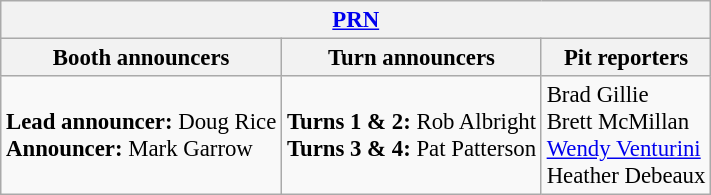<table class="wikitable" style="font-size: 95%">
<tr>
<th colspan="3"><a href='#'>PRN</a></th>
</tr>
<tr>
<th>Booth announcers</th>
<th>Turn announcers</th>
<th>Pit reporters</th>
</tr>
<tr>
<td><strong>Lead announcer:</strong> Doug Rice<br><strong>Announcer:</strong> Mark Garrow</td>
<td><strong>Turns 1 & 2:</strong> Rob Albright<br><strong>Turns 3 & 4:</strong> Pat Patterson</td>
<td>Brad Gillie<br>Brett McMillan<br><a href='#'>Wendy Venturini</a><br>Heather Debeaux</td>
</tr>
</table>
